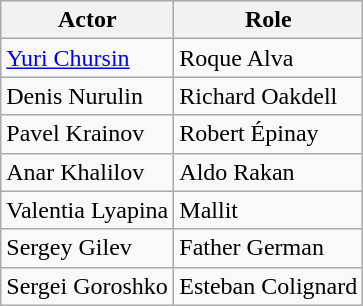<table class="wikitable">
<tr>
<th>Actor</th>
<th>Role</th>
</tr>
<tr>
<td><a href='#'>Yuri Chursin</a></td>
<td>Roque Alva<br></td>
</tr>
<tr>
<td>Denis Nurulin</td>
<td>Richard Oakdell<br></td>
</tr>
<tr>
<td>Pavel Krainov</td>
<td>Robert Épinay<br></td>
</tr>
<tr>
<td>Anar Khalilov</td>
<td>Aldo Rakan<br></td>
</tr>
<tr>
<td>Valentia Lyapina</td>
<td>Mallit<br></td>
</tr>
<tr>
<td>Sergey Gilev</td>
<td>Father German<br></td>
</tr>
<tr>
<td>Sergei Goroshko</td>
<td>Esteban Colignard<br></td>
</tr>
</table>
